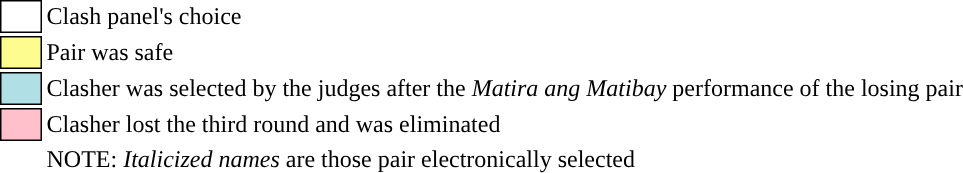<table class="toccolours" style="white-space: nowrap;">
<tr>
<td style="background:white; border: 1px solid black;"> <strong></strong> </td>
<td>Clash panel's choice</td>
</tr>
<tr>
<td style="background:#fdfc8f; border: 1px solid black">    </td>
<td>Pair was safe</td>
</tr>
<tr>
<td style="background:#b0e0e6; border:1px solid black;">      </td>
<td>Clasher was selected by the judges after the <em>Matira ang Matibay</em> performance of the losing pair</td>
</tr>
<tr>
<td style="background:pink; border:1px solid black;">      </td>
<td>Clasher lost the third round and was eliminated</td>
</tr>
<tr>
<td style="background:none; border: 0px solid black">    </td>
<td>NOTE: <em>Italicized names</em> are those pair electronically selected</td>
</tr>
</table>
